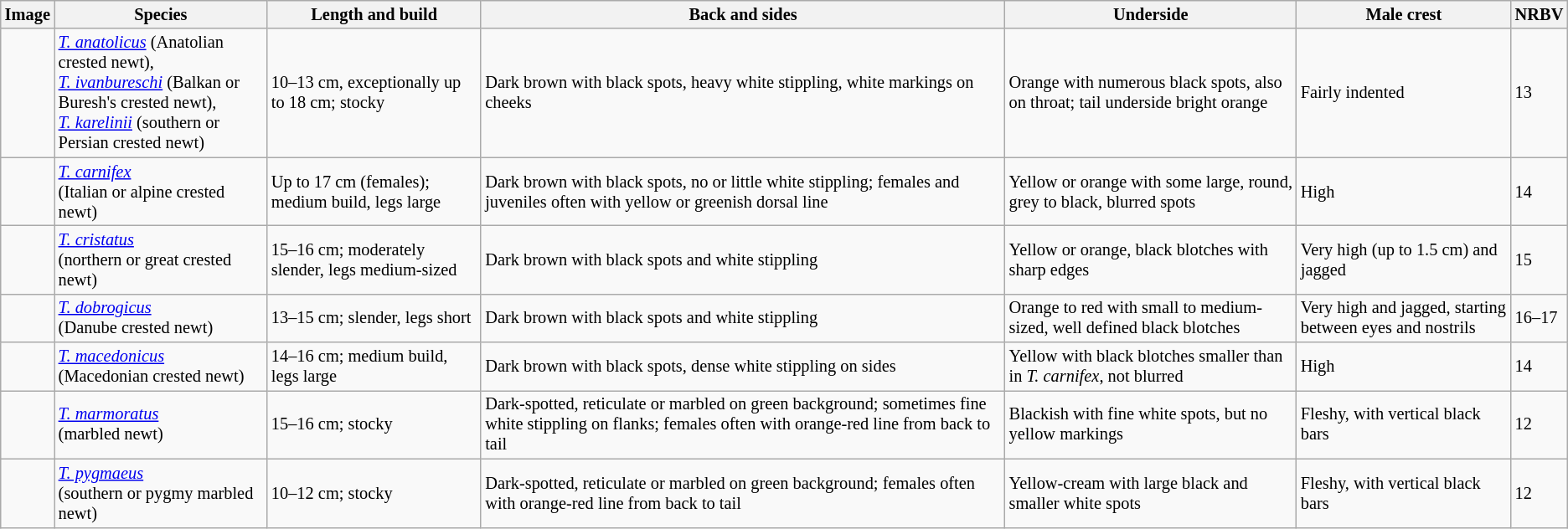<table class="wikitable" style="width=100%">
<tr style="font-size: 85%" |>
<th>Image</th>
<th>Species</th>
<th>Length and build</th>
<th>Back and sides</th>
<th>Underside</th>
<th>Male crest</th>
<th>NRBV</th>
</tr>
<tr style="font-size: 85%" |>
<td><br></td>
<td><em><a href='#'>T. anatolicus</a></em> (Anatolian crested newt),<br><em><a href='#'>T. ivanbureschi</a></em> (Balkan or Buresh's crested newt),<br><em><a href='#'>T. karelinii</a></em> (southern or Persian crested newt)</td>
<td>10–13 cm, exceptionally up to 18 cm; stocky</td>
<td>Dark brown with black spots, heavy white stippling, white markings on cheeks</td>
<td>Orange with numerous black spots, also on throat; tail underside bright orange</td>
<td>Fairly indented</td>
<td>13</td>
</tr>
<tr style="font-size: 85%" |>
<td></td>
<td><em><a href='#'>T. carnifex</a></em><br>(Italian or alpine crested newt)</td>
<td>Up to 17 cm (females); medium build, legs large</td>
<td>Dark brown with black spots, no or little white stippling; females and juveniles often with yellow or greenish dorsal line</td>
<td>Yellow or orange with some large, round, grey to black, blurred spots</td>
<td>High</td>
<td>14</td>
</tr>
<tr style="font-size: 85%" |>
<td></td>
<td><em><a href='#'>T. cristatus</a></em><br>(northern or great crested newt)</td>
<td>15–16 cm; moderately slender, legs medium-sized</td>
<td>Dark brown with black spots and white stippling</td>
<td>Yellow or orange, black blotches with sharp edges</td>
<td>Very high (up to 1.5 cm)  and jagged</td>
<td>15</td>
</tr>
<tr style="font-size: 85%" |>
<td></td>
<td><em><a href='#'>T. dobrogicus</a></em><br>(Danube crested newt)</td>
<td>13–15 cm; slender, legs short</td>
<td>Dark brown with black spots and white stippling</td>
<td>Orange to red with small to medium-sized, well defined black blotches</td>
<td>Very high and jagged, starting between eyes and nostrils</td>
<td>16–17</td>
</tr>
<tr style="font-size: 85%" |>
<td></td>
<td><em><a href='#'>T. macedonicus</a></em><br>(Macedonian crested newt)</td>
<td>14–16 cm; medium build, legs large</td>
<td>Dark brown with black spots, dense white stippling on sides</td>
<td>Yellow with black blotches smaller than in <em>T. carnifex</em>, not blurred</td>
<td>High</td>
<td>14</td>
</tr>
<tr style="font-size: 85%" |>
<td></td>
<td><em><a href='#'>T. marmoratus</a></em><br>(marbled newt)</td>
<td>15–16 cm; stocky</td>
<td>Dark-spotted, reticulate or marbled on green background; sometimes fine white stippling on flanks; females often with orange-red line from back to tail</td>
<td>Blackish with fine white spots, but no yellow markings</td>
<td>Fleshy, with vertical black bars</td>
<td>12</td>
</tr>
<tr style="font-size: 85%" |>
<td></td>
<td><em><a href='#'>T. pygmaeus</a></em><br>(southern or pygmy marbled newt)</td>
<td>10–12 cm; stocky</td>
<td>Dark-spotted, reticulate or marbled on green background; females often with orange-red line from back to tail</td>
<td>Yellow-cream with large black and smaller white spots</td>
<td>Fleshy, with vertical black bars</td>
<td>12</td>
</tr>
</table>
